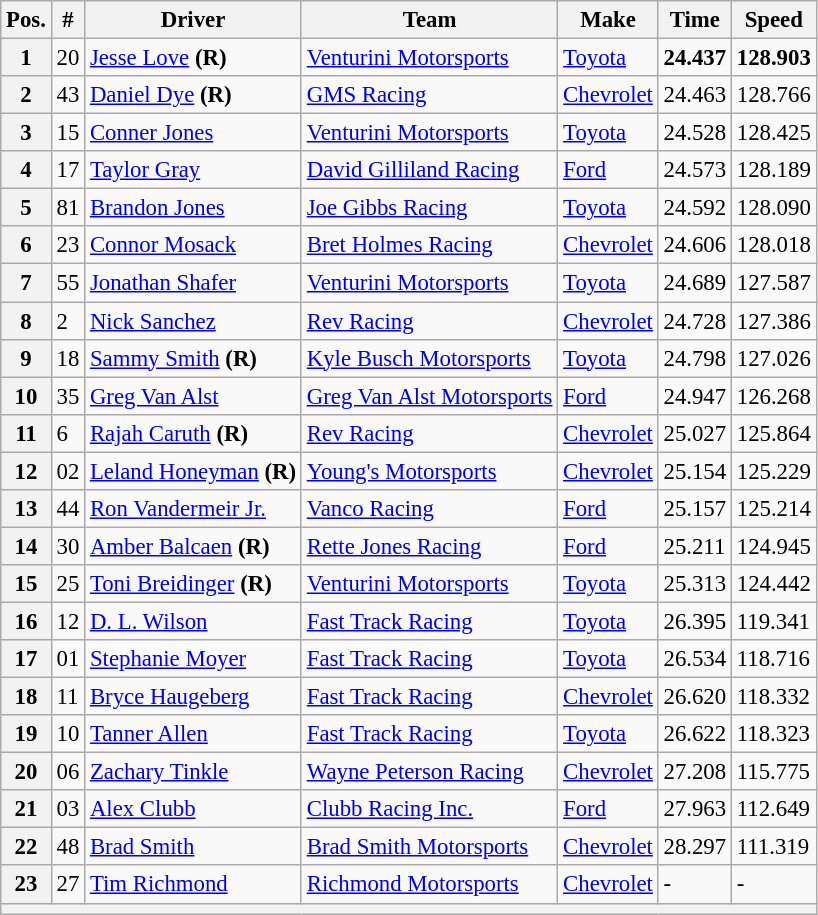<table class="wikitable" style="font-size:95%">
<tr>
<th>Pos.</th>
<th>#</th>
<th>Driver</th>
<th>Team</th>
<th>Make</th>
<th>Time</th>
<th>Speed</th>
</tr>
<tr>
<th>1</th>
<td>20</td>
<td><a href='#'>Jesse Love</a> <strong>(R)</strong></td>
<td><a href='#'>Venturini Motorsports</a></td>
<td><a href='#'>Toyota</a></td>
<td><strong>24.437</strong></td>
<td><strong>128.903</strong></td>
</tr>
<tr>
<th>2</th>
<td>43</td>
<td><a href='#'>Daniel Dye</a> <strong>(R)</strong></td>
<td><a href='#'>GMS Racing</a></td>
<td><a href='#'>Chevrolet</a></td>
<td>24.463</td>
<td>128.766</td>
</tr>
<tr>
<th>3</th>
<td>15</td>
<td><a href='#'>Conner Jones</a></td>
<td><a href='#'>Venturini Motorsports</a></td>
<td><a href='#'>Toyota</a></td>
<td>24.528</td>
<td>128.425</td>
</tr>
<tr>
<th>4</th>
<td>17</td>
<td><a href='#'>Taylor Gray</a></td>
<td><a href='#'>David Gilliland Racing</a></td>
<td><a href='#'>Ford</a></td>
<td>24.573</td>
<td>128.189</td>
</tr>
<tr>
<th>5</th>
<td>81</td>
<td><a href='#'>Brandon Jones</a></td>
<td><a href='#'>Joe Gibbs Racing</a></td>
<td><a href='#'>Toyota</a></td>
<td>24.592</td>
<td>128.090</td>
</tr>
<tr>
<th>6</th>
<td>23</td>
<td><a href='#'>Connor Mosack</a></td>
<td><a href='#'>Bret Holmes Racing</a></td>
<td><a href='#'>Chevrolet</a></td>
<td>24.606</td>
<td>128.018</td>
</tr>
<tr>
<th>7</th>
<td>55</td>
<td><a href='#'>Jonathan Shafer</a></td>
<td><a href='#'>Venturini Motorsports</a></td>
<td><a href='#'>Toyota</a></td>
<td>24.689</td>
<td>127.587</td>
</tr>
<tr>
<th>8</th>
<td>2</td>
<td><a href='#'>Nick Sanchez</a></td>
<td><a href='#'>Rev Racing</a></td>
<td><a href='#'>Chevrolet</a></td>
<td>24.728</td>
<td>127.386</td>
</tr>
<tr>
<th>9</th>
<td>18</td>
<td><a href='#'>Sammy Smith</a> <strong>(R)</strong></td>
<td><a href='#'>Kyle Busch Motorsports</a></td>
<td><a href='#'>Toyota</a></td>
<td>24.798</td>
<td>127.026</td>
</tr>
<tr>
<th>10</th>
<td>35</td>
<td><a href='#'>Greg Van Alst</a></td>
<td><a href='#'>Greg Van Alst Motorsports</a></td>
<td><a href='#'>Ford</a></td>
<td>24.947</td>
<td>126.268</td>
</tr>
<tr>
<th>11</th>
<td>6</td>
<td><a href='#'>Rajah Caruth</a> <strong>(R)</strong></td>
<td><a href='#'>Rev Racing</a></td>
<td><a href='#'>Chevrolet</a></td>
<td>25.027</td>
<td>125.864</td>
</tr>
<tr>
<th>12</th>
<td>02</td>
<td><a href='#'>Leland Honeyman</a> <strong>(R)</strong></td>
<td><a href='#'>Young's Motorsports</a></td>
<td><a href='#'>Chevrolet</a></td>
<td>25.154</td>
<td>125.229</td>
</tr>
<tr>
<th>13</th>
<td>44</td>
<td><a href='#'>Ron Vandermeir Jr.</a></td>
<td><a href='#'>Vanco Racing</a></td>
<td><a href='#'>Ford</a></td>
<td>25.157</td>
<td>125.214</td>
</tr>
<tr>
<th>14</th>
<td>30</td>
<td><a href='#'>Amber Balcaen</a> <strong>(R)</strong></td>
<td><a href='#'>Rette Jones Racing</a></td>
<td><a href='#'>Ford</a></td>
<td>25.211</td>
<td>124.945</td>
</tr>
<tr>
<th>15</th>
<td>25</td>
<td><a href='#'>Toni Breidinger</a> <strong>(R)</strong></td>
<td><a href='#'>Venturini Motorsports</a></td>
<td><a href='#'>Toyota</a></td>
<td>25.313</td>
<td>124.442</td>
</tr>
<tr>
<th>16</th>
<td>12</td>
<td><a href='#'>D. L. Wilson</a></td>
<td><a href='#'>Fast Track Racing</a></td>
<td><a href='#'>Toyota</a></td>
<td>26.395</td>
<td>119.341</td>
</tr>
<tr>
<th>17</th>
<td>01</td>
<td><a href='#'>Stephanie Moyer</a></td>
<td><a href='#'>Fast Track Racing</a></td>
<td><a href='#'>Toyota</a></td>
<td>26.534</td>
<td>118.716</td>
</tr>
<tr>
<th>18</th>
<td>11</td>
<td><a href='#'>Bryce Haugeberg</a></td>
<td><a href='#'>Fast Track Racing</a></td>
<td><a href='#'>Chevrolet</a></td>
<td>26.620</td>
<td>118.332</td>
</tr>
<tr>
<th>19</th>
<td>10</td>
<td><a href='#'>Tanner Allen</a></td>
<td><a href='#'>Fast Track Racing</a></td>
<td><a href='#'>Toyota</a></td>
<td>26.622</td>
<td>118.323</td>
</tr>
<tr>
<th>20</th>
<td>06</td>
<td><a href='#'>Zachary Tinkle</a></td>
<td><a href='#'>Wayne Peterson Racing</a></td>
<td><a href='#'>Chevrolet</a></td>
<td>27.208</td>
<td>115.775</td>
</tr>
<tr>
<th>21</th>
<td>03</td>
<td><a href='#'>Alex Clubb</a></td>
<td><a href='#'>Clubb Racing Inc.</a></td>
<td><a href='#'>Ford</a></td>
<td>27.963</td>
<td>112.649</td>
</tr>
<tr>
<th>22</th>
<td>48</td>
<td><a href='#'>Brad Smith</a></td>
<td><a href='#'>Brad Smith Motorsports</a></td>
<td><a href='#'>Chevrolet</a></td>
<td>28.297</td>
<td>111.319</td>
</tr>
<tr>
<th>23</th>
<td>27</td>
<td><a href='#'>Tim Richmond</a></td>
<td><a href='#'>Richmond Motorsports</a></td>
<td><a href='#'>Chevrolet</a></td>
<td>-</td>
<td>-</td>
</tr>
<tr>
<th colspan="7"></th>
</tr>
</table>
